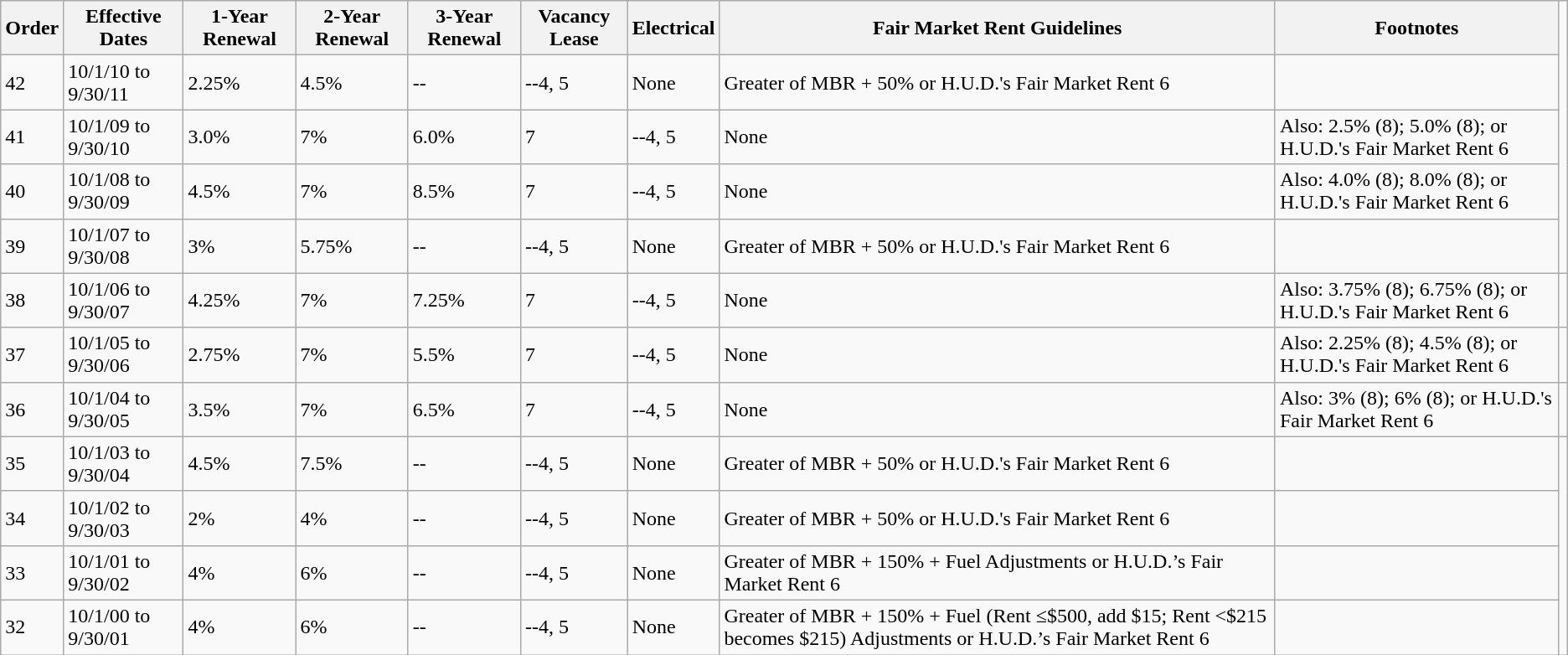<table class="wikitable">
<tr>
<th>Order</th>
<th>Effective Dates</th>
<th>1‑Year Renewal</th>
<th>2‑Year Renewal</th>
<th>3‑Year Renewal</th>
<th>Vacancy Lease</th>
<th>Electrical</th>
<th>Fair Market Rent Guidelines</th>
<th>Footnotes</th>
</tr>
<tr>
<td>42</td>
<td>10/1/10 to 9/30/11</td>
<td>2.25%</td>
<td>4.5%</td>
<td>--</td>
<td>--4, 5</td>
<td>None</td>
<td>Greater of MBR + 50% or H.U.D.'s Fair Market Rent 6</td>
<td></td>
</tr>
<tr>
<td>41</td>
<td>10/1/09 to 9/30/10</td>
<td>3.0%</td>
<td>7%</td>
<td>6.0%</td>
<td>7</td>
<td>--4, 5</td>
<td>None</td>
<td>Also: 2.5% (8); 5.0% (8); or H.U.D.'s Fair Market Rent 6</td>
</tr>
<tr>
<td>40</td>
<td>10/1/08 to 9/30/09</td>
<td>4.5%</td>
<td>7%</td>
<td>8.5%</td>
<td>7</td>
<td>--4, 5</td>
<td>None</td>
<td>Also: 4.0% (8); 8.0% (8); or H.U.D.'s Fair Market Rent 6</td>
</tr>
<tr>
<td>39</td>
<td>10/1/07 to 9/30/08</td>
<td>3%</td>
<td>5.75%</td>
<td>--</td>
<td>--4, 5</td>
<td>None</td>
<td>Greater of MBR + 50% or H.U.D.'s Fair Market Rent 6</td>
<td></td>
</tr>
<tr>
<td>38</td>
<td>10/1/06 to 9/30/07</td>
<td>4.25%</td>
<td>7%</td>
<td>7.25%</td>
<td>7</td>
<td>--4, 5</td>
<td>None</td>
<td>Also: 3.75% (8); 6.75% (8); or H.U.D.'s Fair Market Rent 6</td>
<td></td>
</tr>
<tr>
<td>37</td>
<td>10/1/05 to 9/30/06</td>
<td>2.75%</td>
<td>7%</td>
<td>5.5%</td>
<td>7</td>
<td>--4, 5</td>
<td>None</td>
<td>Also: 2.25% (8); 4.5% (8); or H.U.D.'s Fair Market Rent 6</td>
<td></td>
</tr>
<tr>
<td>36</td>
<td>10/1/04 to 9/30/05</td>
<td>3.5%</td>
<td>7%</td>
<td>6.5%</td>
<td>7</td>
<td>--4, 5</td>
<td>None</td>
<td>Also: 3% (8); 6% (8); or H.U.D.'s Fair Market Rent 6</td>
<td></td>
</tr>
<tr>
<td>35</td>
<td>10/1/03 to 9/30/04</td>
<td>4.5%</td>
<td>7.5%</td>
<td>--</td>
<td>--4, 5</td>
<td>None</td>
<td>Greater of MBR + 50% or H.U.D.'s Fair Market Rent 6</td>
<td></td>
</tr>
<tr>
<td>34</td>
<td>10/1/02 to 9/30/03</td>
<td>2%</td>
<td>4%</td>
<td>--</td>
<td>--4, 5</td>
<td>None</td>
<td>Greater of MBR + 50% or H.U.D.'s Fair Market Rent 6</td>
<td></td>
</tr>
<tr>
<td>33</td>
<td>10/1/01 to 9/30/02</td>
<td>4%</td>
<td>6%</td>
<td>--</td>
<td>--4, 5</td>
<td>None</td>
<td>Greater of MBR + 150% + Fuel Adjustments or H.U.D.’s Fair Market Rent 6</td>
<td></td>
</tr>
<tr>
<td>32</td>
<td>10/1/00 to 9/30/01</td>
<td>4%</td>
<td>6%</td>
<td>--</td>
<td>--4, 5</td>
<td>None</td>
<td>Greater of MBR + 150% + Fuel (Rent ≤$500, add $15; Rent <$215 becomes $215) Adjustments or H.U.D.’s Fair Market Rent 6</td>
<td></td>
</tr>
</table>
